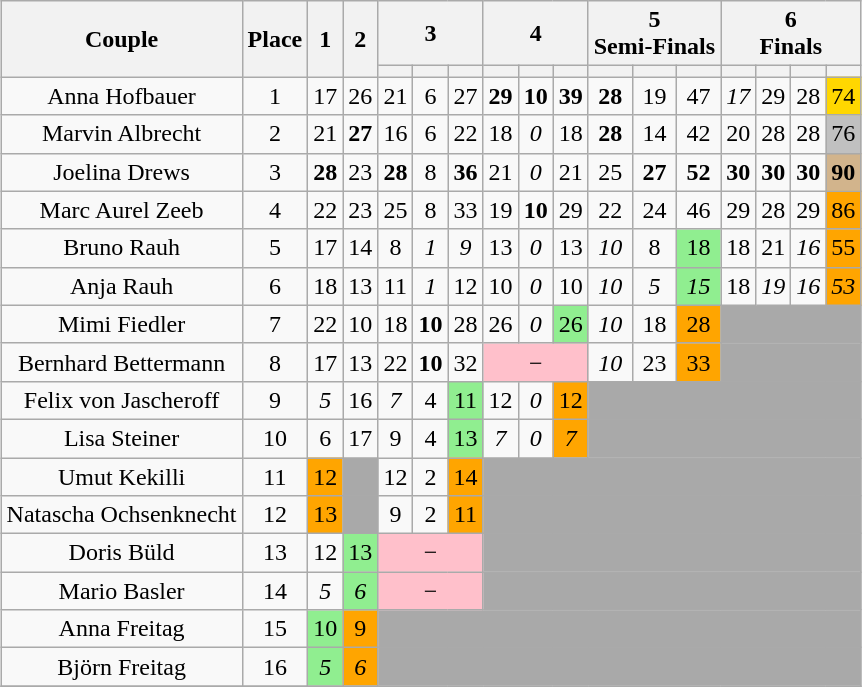<table class="wikitable sortable" style="margin: auto; text-align: center;">
<tr>
<th rowspan=2>Couple</th>
<th rowspan=2>Place</th>
<th rowspan=2>1</th>
<th rowspan=2>2</th>
<th colspan="3">3</th>
<th colspan="3">4</th>
<th colspan="3">5<br>Semi-Finals</th>
<th colspan="4">6<br>Finals</th>
</tr>
<tr>
<th></th>
<th></th>
<th></th>
<th></th>
<th></th>
<th></th>
<th></th>
<th></th>
<th></th>
<th></th>
<th></th>
<th></th>
<th></th>
</tr>
<tr>
<td><div>Anna Hofbauer</div></td>
<td>1</td>
<td>17</td>
<td>26</td>
<td>21</td>
<td>6</td>
<td>27</td>
<td><span><strong>29</strong></span></td>
<td><span><strong>10</strong></span></td>
<td><span><strong>39</strong></span></td>
<td><span><strong>28</strong></span></td>
<td>19</td>
<td>47</td>
<td><span><em>17</em></span></td>
<td>29</td>
<td>28</td>
<td style="background:gold;">74</td>
</tr>
<tr>
<td><div>Marvin Albrecht</div></td>
<td>2</td>
<td>21</td>
<td><span><strong>27</strong></span></td>
<td>16</td>
<td>6</td>
<td>22</td>
<td>18</td>
<td><span><em>0</em></span></td>
<td>18</td>
<td><span><strong>28</strong></span></td>
<td>14</td>
<td>42</td>
<td>20</td>
<td>28</td>
<td>28</td>
<td style="background:silver;">76</td>
</tr>
<tr>
<td><div>Joelina Drews</div></td>
<td>3</td>
<td><span><strong>28</strong></span></td>
<td>23</td>
<td><span><strong>28</strong></span></td>
<td>8</td>
<td><span><strong>36</strong></span></td>
<td>21</td>
<td><span><em>0</em></span></td>
<td>21</td>
<td>25</td>
<td><span><strong>27</strong></span></td>
<td><span><strong>52</strong></span></td>
<td><span><strong>30</strong></span></td>
<td><span><strong>30</strong></span></td>
<td><span><strong>30</strong></span></td>
<td style="background:tan;"><span><strong>90</strong></span></td>
</tr>
<tr>
<td><div>Marc Aurel Zeeb</div></td>
<td>4</td>
<td>22</td>
<td>23</td>
<td>25</td>
<td>8</td>
<td>33</td>
<td>19</td>
<td><span><strong>10</strong></span></td>
<td>29</td>
<td>22</td>
<td>24</td>
<td>46</td>
<td>29</td>
<td>28</td>
<td>29</td>
<td style="background:orange;">86</td>
</tr>
<tr>
<td><div>Bruno Rauh</div></td>
<td>5</td>
<td>17</td>
<td>14</td>
<td>8</td>
<td><span><em>1</em></span></td>
<td><span><em>9</em></span></td>
<td>13</td>
<td><span><em>0</em></span></td>
<td>13</td>
<td><span><em>10</em></span></td>
<td>8</td>
<td style="background:lightgreen;">18</td>
<td>18</td>
<td>21</td>
<td><span><em>16</em></span></td>
<td style="background:orange;">55</td>
</tr>
<tr>
<td><div>Anja Rauh</div></td>
<td>6</td>
<td>18</td>
<td>13</td>
<td>11</td>
<td><span><em>1</em></span></td>
<td>12</td>
<td>10</td>
<td><span><em>0</em></span></td>
<td>10</td>
<td><span><em>10</em></span></td>
<td><span><em>5</em></span></td>
<td style="background:lightgreen;"><span><em>15</em></span></td>
<td>18</td>
<td><span><em>19</em></span></td>
<td><span><em>16</em></span></td>
<td style="background:orange;"><span><em>53</em></span></td>
</tr>
<tr>
<td><div>Mimi Fiedler</div></td>
<td>7</td>
<td>22</td>
<td>10</td>
<td>18</td>
<td><span><strong>10</strong></span></td>
<td>28</td>
<td>26</td>
<td><span><em>0</em></span></td>
<td style="background:lightgreen;">26</td>
<td><span><em>10</em></span></td>
<td>18</td>
<td style="background:orange;">28</td>
<td style="background:darkgrey;" colspan="15"></td>
</tr>
<tr>
<td><div>Bernhard Bettermann</div></td>
<td>8</td>
<td>17</td>
<td>13</td>
<td>22</td>
<td><span><strong>10</strong></span></td>
<td>32</td>
<td colspan="3" style="background:pink;">−</td>
<td><span><em>10</em></span></td>
<td>23</td>
<td style="background:orange;">33</td>
<td style="background:darkgrey;" colspan="15"></td>
</tr>
<tr>
<td><div>Felix von Jascheroff</div></td>
<td>9</td>
<td><span><em>5</em></span></td>
<td>16</td>
<td><span><em>7</em></span></td>
<td>4</td>
<td style="background:lightgreen;">11</td>
<td>12</td>
<td><span><em>0</em></span></td>
<td style="background:orange;">12</td>
<td style="background:darkgrey;" colspan="15"></td>
</tr>
<tr>
<td><div>Lisa Steiner</div></td>
<td>10</td>
<td>6</td>
<td>17</td>
<td>9</td>
<td>4</td>
<td style="background:lightgreen;">13</td>
<td><span><em>7</em></span></td>
<td><span><em>0</em></span></td>
<td style="background:orange;"><span><em>7</em></span></td>
<td style="background:darkgrey;" colspan="15"></td>
</tr>
<tr>
<td><div>Umut Kekilli</div></td>
<td>11</td>
<td style="background:orange;">12</td>
<td style="background:darkgrey;" colspan="1"></td>
<td>12</td>
<td>2</td>
<td style="background:orange;">14</td>
<td style="background:darkgrey;" colspan="15"></td>
</tr>
<tr>
<td><div>Natascha Ochsenknecht</div></td>
<td>12</td>
<td style="background:orange;">13</td>
<td style="background:darkgrey;" colspan="1"></td>
<td>9</td>
<td>2</td>
<td style="background:orange;">11</td>
<td style="background:darkgrey;" colspan="15"></td>
</tr>
<tr>
<td><div>Doris Büld</div></td>
<td>13</td>
<td>12</td>
<td style="background:lightgreen;">13</td>
<td colspan="3" style="background:pink;">−</td>
<td style="background:darkgrey;" colspan="15"></td>
</tr>
<tr>
<td><div>Mario Basler</div></td>
<td>14</td>
<td><span><em>5</em></span></td>
<td style="background:lightgreen;"><span><em>6</em></span></td>
<td colspan="3" style="background:pink;">−</td>
<td style="background:darkgrey;" colspan="15"></td>
</tr>
<tr>
<td><div>Anna Freitag</div></td>
<td>15</td>
<td style="background:lightgreen;">10</td>
<td style="background:orange;">9</td>
<td style="background:darkgrey;" colspan="15"></td>
</tr>
<tr>
<td><div>Björn Freitag</div></td>
<td>16</td>
<td style="background:lightgreen;"><span><em>5</em></span></td>
<td style="background:orange;"><span><em>6</em></span></td>
<td style="background:darkgrey;" colspan="15"></td>
</tr>
<tr>
</tr>
</table>
